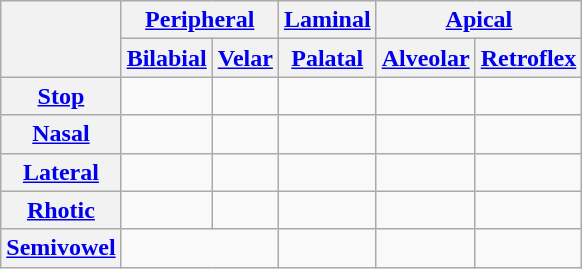<table class="wikitable" style="text-align: center;">
<tr>
<th rowspan="2"></th>
<th colspan="2"><a href='#'>Peripheral</a></th>
<th><a href='#'>Laminal</a></th>
<th colspan="2"><a href='#'>Apical</a></th>
</tr>
<tr>
<th><a href='#'>Bilabial</a></th>
<th><a href='#'>Velar</a></th>
<th><a href='#'>Palatal</a></th>
<th><a href='#'>Alveolar</a></th>
<th><a href='#'>Retroflex</a></th>
</tr>
<tr>
<th><a href='#'>Stop</a></th>
<td></td>
<td></td>
<td></td>
<td></td>
<td></td>
</tr>
<tr>
<th><a href='#'>Nasal</a></th>
<td></td>
<td></td>
<td></td>
<td></td>
<td></td>
</tr>
<tr>
<th><a href='#'>Lateral</a></th>
<td></td>
<td></td>
<td></td>
<td></td>
<td></td>
</tr>
<tr>
<th><a href='#'>Rhotic</a></th>
<td></td>
<td></td>
<td></td>
<td></td>
<td></td>
</tr>
<tr>
<th><a href='#'>Semivowel</a></th>
<td colspan="2"></td>
<td></td>
<td></td>
<td></td>
</tr>
</table>
